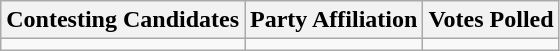<table class="wikitable sortable">
<tr>
<th>Contesting Candidates</th>
<th>Party Affiliation</th>
<th>Votes Polled</th>
</tr>
<tr>
<td></td>
<td></td>
<td></td>
</tr>
</table>
